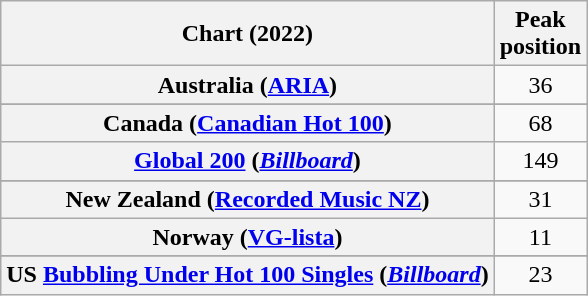<table class="wikitable sortable plainrowheaders" style="text-align:center">
<tr>
<th scope="col">Chart (2022)</th>
<th scope="col">Peak<br>position</th>
</tr>
<tr>
<th scope="row">Australia (<a href='#'>ARIA</a>)</th>
<td>36</td>
</tr>
<tr>
</tr>
<tr>
<th scope="row">Canada (<a href='#'>Canadian Hot 100</a>)</th>
<td>68</td>
</tr>
<tr>
<th scope="row"><a href='#'>Global 200</a> (<em><a href='#'>Billboard</a></em>)</th>
<td>149</td>
</tr>
<tr>
</tr>
<tr>
</tr>
<tr>
<th scope="row">New Zealand (<a href='#'>Recorded Music NZ</a>)</th>
<td>31</td>
</tr>
<tr>
<th scope="row">Norway (<a href='#'>VG-lista</a>)</th>
<td>11</td>
</tr>
<tr>
</tr>
<tr>
</tr>
<tr>
</tr>
<tr>
<th scope="row">US <a href='#'>Bubbling Under Hot 100 Singles</a> (<em><a href='#'>Billboard</a></em>)</th>
<td>23</td>
</tr>
</table>
